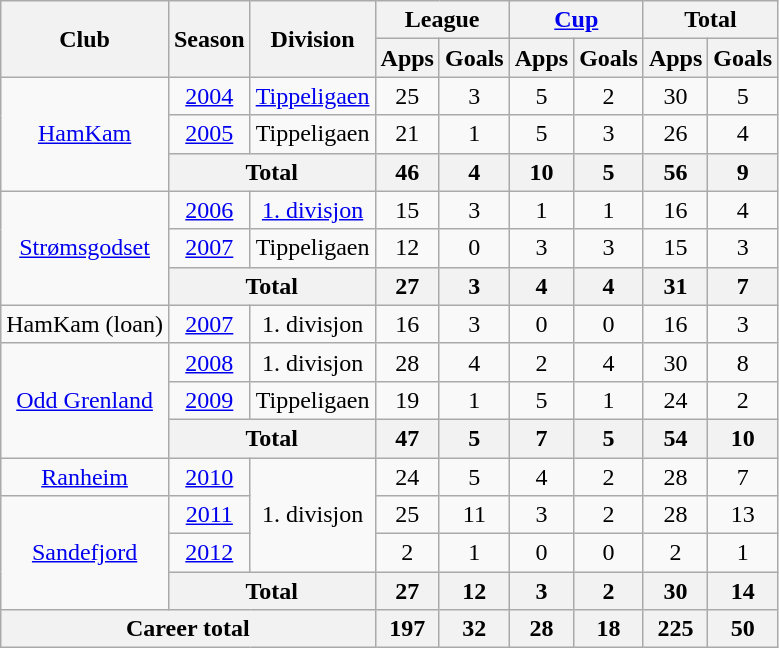<table class="wikitable" style="text-align: center;">
<tr>
<th rowspan="2">Club</th>
<th rowspan="2">Season</th>
<th rowspan="2">Division</th>
<th colspan="2">League</th>
<th colspan="2"><a href='#'>Cup</a></th>
<th colspan="2">Total</th>
</tr>
<tr>
<th>Apps</th>
<th>Goals</th>
<th>Apps</th>
<th>Goals</th>
<th>Apps</th>
<th>Goals</th>
</tr>
<tr>
<td rowspan="3" valign="center"><a href='#'>HamKam</a></td>
<td><a href='#'>2004</a></td>
<td><a href='#'>Tippeligaen</a></td>
<td>25</td>
<td>3</td>
<td>5</td>
<td>2</td>
<td>30</td>
<td>5</td>
</tr>
<tr>
<td><a href='#'>2005</a></td>
<td>Tippeligaen</td>
<td>21</td>
<td>1</td>
<td>5</td>
<td>3</td>
<td>26</td>
<td>4</td>
</tr>
<tr>
<th colspan="2">Total</th>
<th>46</th>
<th>4</th>
<th>10</th>
<th>5</th>
<th>56</th>
<th>9</th>
</tr>
<tr>
<td rowspan="3" valign="center"><a href='#'>Strømsgodset</a></td>
<td><a href='#'>2006</a></td>
<td><a href='#'>1. divisjon</a></td>
<td>15</td>
<td>3</td>
<td>1</td>
<td>1</td>
<td>16</td>
<td>4</td>
</tr>
<tr>
<td><a href='#'>2007</a></td>
<td>Tippeligaen</td>
<td>12</td>
<td>0</td>
<td>3</td>
<td>3</td>
<td>15</td>
<td>3</td>
</tr>
<tr>
<th colspan="2">Total</th>
<th>27</th>
<th>3</th>
<th>4</th>
<th>4</th>
<th>31</th>
<th>7</th>
</tr>
<tr>
<td rowspan="1" valign="center">HamKam (loan)</td>
<td><a href='#'>2007</a></td>
<td>1. divisjon</td>
<td>16</td>
<td>3</td>
<td>0</td>
<td>0</td>
<td>16</td>
<td>3</td>
</tr>
<tr>
<td rowspan="3" valign="center"><a href='#'>Odd Grenland</a></td>
<td><a href='#'>2008</a></td>
<td>1. divisjon</td>
<td>28</td>
<td>4</td>
<td>2</td>
<td>4</td>
<td>30</td>
<td>8</td>
</tr>
<tr>
<td><a href='#'>2009</a></td>
<td>Tippeligaen</td>
<td>19</td>
<td>1</td>
<td>5</td>
<td>1</td>
<td>24</td>
<td>2</td>
</tr>
<tr>
<th colspan="2">Total</th>
<th>47</th>
<th>5</th>
<th>7</th>
<th>5</th>
<th>54</th>
<th>10</th>
</tr>
<tr>
<td rowspan="1" valign="center"><a href='#'>Ranheim</a></td>
<td><a href='#'>2010</a></td>
<td rowspan="3" valign="center">1. divisjon</td>
<td>24</td>
<td>5</td>
<td>4</td>
<td>2</td>
<td>28</td>
<td>7</td>
</tr>
<tr>
<td rowspan="3" valign="center"><a href='#'>Sandefjord</a></td>
<td><a href='#'>2011</a></td>
<td>25</td>
<td>11</td>
<td>3</td>
<td>2</td>
<td>28</td>
<td>13</td>
</tr>
<tr>
<td><a href='#'>2012</a></td>
<td>2</td>
<td>1</td>
<td>0</td>
<td>0</td>
<td>2</td>
<td>1</td>
</tr>
<tr>
<th colspan="2">Total</th>
<th>27</th>
<th>12</th>
<th>3</th>
<th>2</th>
<th>30</th>
<th>14</th>
</tr>
<tr>
<th colspan="3">Career total</th>
<th>197</th>
<th>32</th>
<th>28</th>
<th>18</th>
<th>225</th>
<th>50</th>
</tr>
</table>
